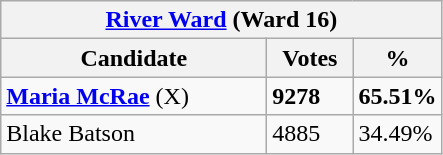<table class="wikitable">
<tr>
<th colspan="3"><a href='#'>River Ward</a> (Ward 16)</th>
</tr>
<tr>
<th style="width: 170px">Candidate</th>
<th style="width: 50px">Votes</th>
<th style="width: 40px">%</th>
</tr>
<tr>
<td><strong><a href='#'>Maria McRae</a></strong> (X)</td>
<td><strong>9278</strong></td>
<td><strong>65.51%</strong></td>
</tr>
<tr>
<td>Blake Batson</td>
<td>4885</td>
<td>34.49%</td>
</tr>
</table>
